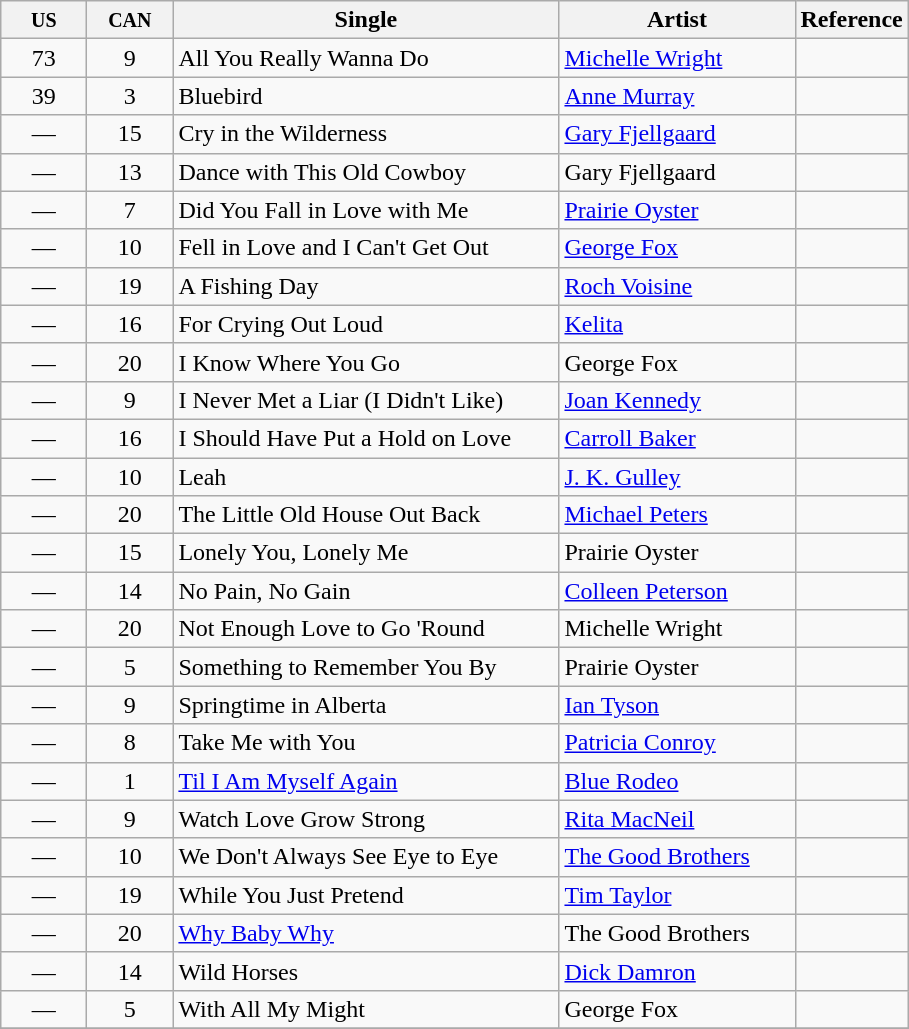<table class="wikitable sortable">
<tr>
<th width="50"><small>US</small></th>
<th width="50"><small>CAN</small></th>
<th width="250">Single</th>
<th width="150">Artist</th>
<th>Reference</th>
</tr>
<tr>
<td align="center">73</td>
<td align="center">9</td>
<td>All You Really Wanna Do</td>
<td><a href='#'>Michelle Wright</a></td>
<td></td>
</tr>
<tr>
<td align="center">39</td>
<td align="center">3</td>
<td>Bluebird</td>
<td><a href='#'>Anne Murray</a></td>
<td></td>
</tr>
<tr>
<td align="center">—</td>
<td align="center">15</td>
<td>Cry in the Wilderness</td>
<td><a href='#'>Gary Fjellgaard</a></td>
<td></td>
</tr>
<tr>
<td align="center">—</td>
<td align="center">13</td>
<td>Dance with This Old Cowboy</td>
<td>Gary Fjellgaard</td>
<td></td>
</tr>
<tr>
<td align="center">—</td>
<td align="center">7</td>
<td>Did You Fall in Love with Me</td>
<td><a href='#'>Prairie Oyster</a></td>
<td></td>
</tr>
<tr>
<td align="center">—</td>
<td align="center">10</td>
<td>Fell in Love and I Can't Get Out</td>
<td><a href='#'>George Fox</a></td>
<td></td>
</tr>
<tr>
<td align="center">—</td>
<td align="center">19</td>
<td>A Fishing Day</td>
<td><a href='#'>Roch Voisine</a></td>
<td></td>
</tr>
<tr>
<td align="center">—</td>
<td align="center">16</td>
<td>For Crying Out Loud</td>
<td><a href='#'>Kelita</a></td>
<td></td>
</tr>
<tr>
<td align="center">—</td>
<td align="center">20</td>
<td>I Know Where You Go</td>
<td>George Fox</td>
<td></td>
</tr>
<tr>
<td align="center">—</td>
<td align="center">9</td>
<td>I Never Met a Liar (I Didn't Like)</td>
<td><a href='#'>Joan Kennedy</a></td>
<td></td>
</tr>
<tr>
<td align="center">—</td>
<td align="center">16</td>
<td>I Should Have Put a Hold on Love</td>
<td><a href='#'>Carroll Baker</a></td>
<td></td>
</tr>
<tr>
<td align="center">—</td>
<td align="center">10</td>
<td>Leah</td>
<td><a href='#'>J. K. Gulley</a></td>
<td></td>
</tr>
<tr>
<td align="center">—</td>
<td align="center">20</td>
<td>The Little Old House Out Back</td>
<td><a href='#'>Michael Peters</a></td>
<td></td>
</tr>
<tr>
<td align="center">—</td>
<td align="center">15</td>
<td>Lonely You, Lonely Me</td>
<td>Prairie Oyster</td>
<td></td>
</tr>
<tr>
<td align="center">—</td>
<td align="center">14</td>
<td>No Pain, No Gain</td>
<td><a href='#'>Colleen Peterson</a></td>
<td></td>
</tr>
<tr>
<td align="center">—</td>
<td align="center">20</td>
<td>Not Enough Love to Go 'Round</td>
<td>Michelle Wright</td>
<td></td>
</tr>
<tr>
<td align="center">—</td>
<td align="center">5</td>
<td>Something to Remember You By</td>
<td>Prairie Oyster</td>
<td></td>
</tr>
<tr>
<td align="center">—</td>
<td align="center">9</td>
<td>Springtime in Alberta</td>
<td><a href='#'>Ian Tyson</a></td>
<td></td>
</tr>
<tr>
<td align="center">—</td>
<td align="center">8</td>
<td>Take Me with You</td>
<td><a href='#'>Patricia Conroy</a></td>
<td></td>
</tr>
<tr>
<td align="center">—</td>
<td align="center">1</td>
<td><a href='#'>Til I Am Myself Again</a></td>
<td><a href='#'>Blue Rodeo</a></td>
<td></td>
</tr>
<tr>
<td align="center">—</td>
<td align="center">9</td>
<td>Watch Love Grow Strong</td>
<td><a href='#'>Rita MacNeil</a></td>
<td></td>
</tr>
<tr>
<td align="center">—</td>
<td align="center">10</td>
<td>We Don't Always See Eye to Eye</td>
<td><a href='#'>The Good Brothers</a></td>
<td></td>
</tr>
<tr>
<td align="center">—</td>
<td align="center">19</td>
<td>While You Just Pretend</td>
<td><a href='#'>Tim Taylor</a></td>
<td></td>
</tr>
<tr>
<td align="center">—</td>
<td align="center">20</td>
<td><a href='#'>Why Baby Why</a></td>
<td>The Good Brothers</td>
<td></td>
</tr>
<tr>
<td align="center">—</td>
<td align="center">14</td>
<td>Wild Horses</td>
<td><a href='#'>Dick Damron</a></td>
<td></td>
</tr>
<tr>
<td align="center">—</td>
<td align="center">5</td>
<td>With All My Might</td>
<td>George Fox</td>
<td></td>
</tr>
<tr>
</tr>
</table>
